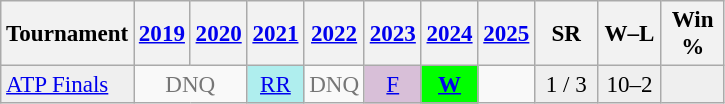<table class="wikitable" style="text-align:center;font-size:96%;">
<tr>
<th>Tournament</th>
<th><a href='#'>2019</a></th>
<th><a href='#'>2020</a></th>
<th><a href='#'>2021</a></th>
<th><a href='#'>2022</a></th>
<th><a href='#'>2023</a></th>
<th><a href='#'>2024</a></th>
<th><a href='#'>2025</a></th>
<th width=35>SR</th>
<th width=35>W–L</th>
<th width=35>Win %</th>
</tr>
<tr>
<td style="background:#efefef;" align=left><a href='#'>ATP Finals</a></td>
<td colspan=2 style=color:#767676>DNQ</td>
<td bgcolor=afeeee><a href='#'>RR</a></td>
<td style=color:#767676>DNQ</td>
<td bgcolor=thistle><a href='#'>F</a></td>
<td bgcolor=lime><a href='#'><strong>W</strong></a></td>
<td></td>
<td bgcolor=efefef>1 / 3</td>
<td bgcolor=efefef>10–2</td>
<td bgcolor=efefef></td>
</tr>
</table>
